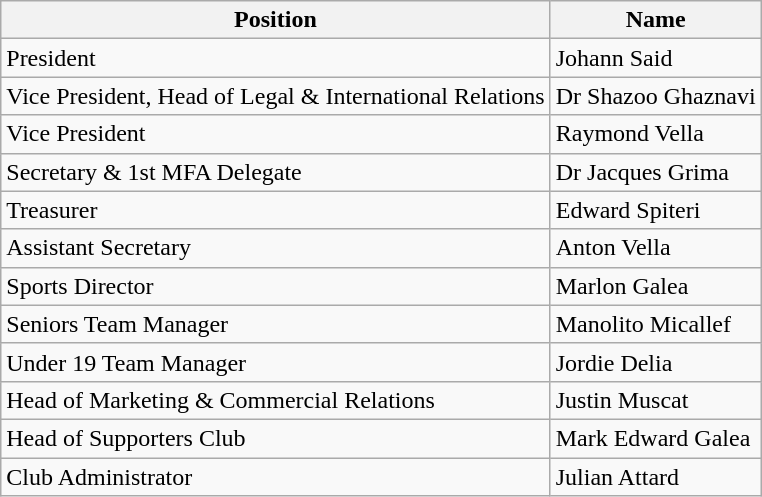<table class="wikitable">
<tr>
<th>Position</th>
<th>Name</th>
</tr>
<tr>
<td>President</td>
<td>Johann Said</td>
</tr>
<tr>
<td>Vice President, Head of Legal & International Relations</td>
<td>Dr Shazoo Ghaznavi</td>
</tr>
<tr>
<td>Vice President</td>
<td>Raymond Vella</td>
</tr>
<tr>
<td>Secretary & 1st MFA Delegate</td>
<td>Dr Jacques Grima</td>
</tr>
<tr>
<td>Treasurer</td>
<td>Edward Spiteri</td>
</tr>
<tr>
<td>Assistant Secretary</td>
<td>Anton Vella</td>
</tr>
<tr>
<td>Sports Director</td>
<td>Marlon Galea</td>
</tr>
<tr>
<td>Seniors Team Manager</td>
<td>Manolito Micallef</td>
</tr>
<tr>
<td>Under 19 Team Manager</td>
<td>Jordie Delia</td>
</tr>
<tr>
<td>Head of Marketing & Commercial Relations</td>
<td>Justin Muscat</td>
</tr>
<tr>
<td>Head of Supporters Club</td>
<td>Mark Edward Galea</td>
</tr>
<tr>
<td>Club Administrator</td>
<td>Julian Attard</td>
</tr>
</table>
